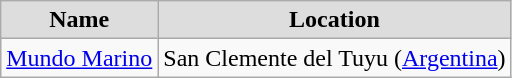<table class="wikitable">
<tr>
<th style="background:#ddd;">Name</th>
<th style="background:#ddd;">Location</th>
</tr>
<tr>
<td><a href='#'>Mundo Marino</a></td>
<td>San Clemente del Tuyu (<a href='#'>Argentina</a>)</td>
</tr>
</table>
